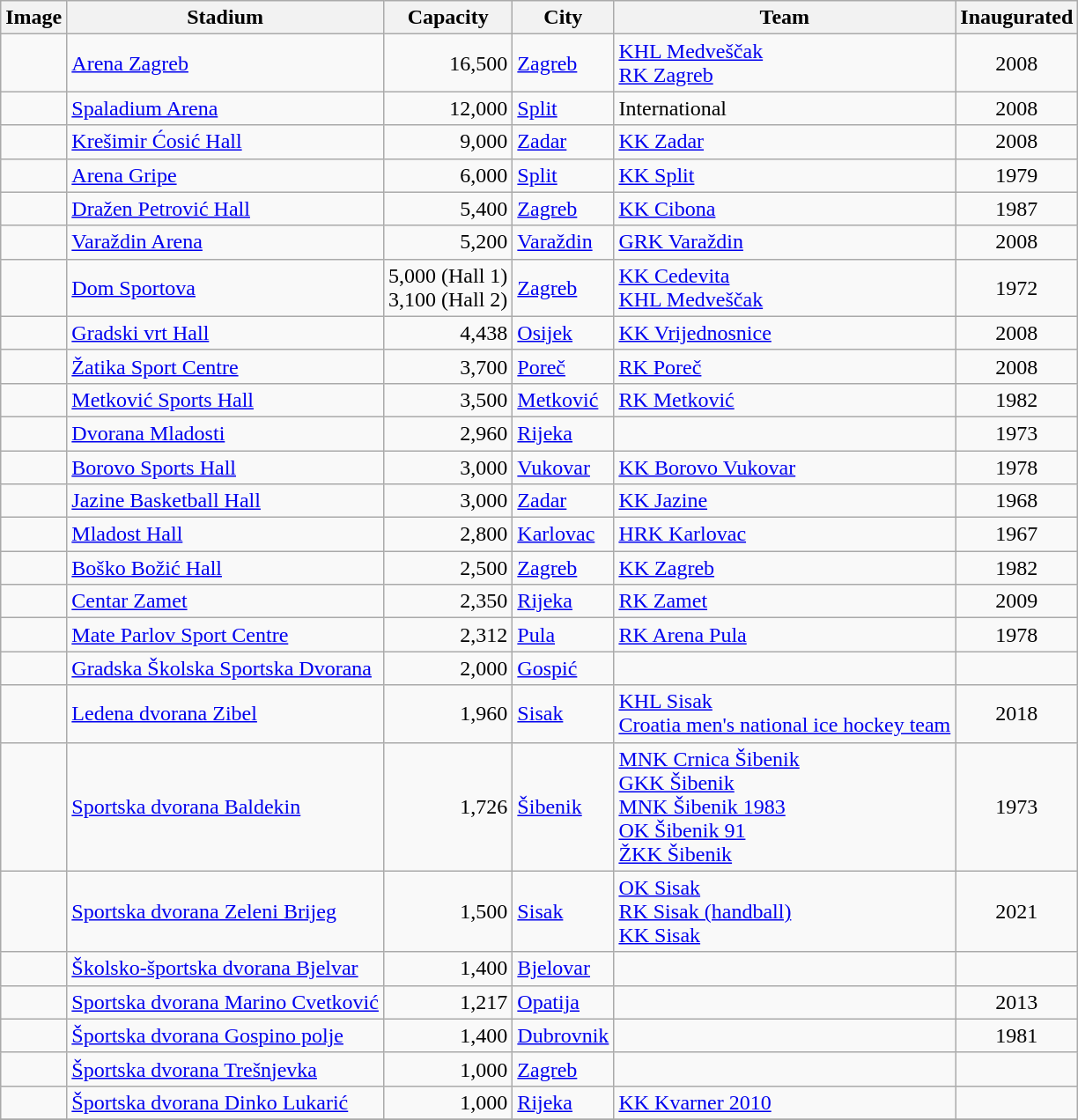<table class="wikitable sortable">
<tr>
<th>Image</th>
<th>Stadium</th>
<th>Capacity</th>
<th>City</th>
<th>Team</th>
<th>Inaugurated</th>
</tr>
<tr>
<td></td>
<td><a href='#'>Arena Zagreb</a></td>
<td align="right">16,500</td>
<td><a href='#'>Zagreb</a></td>
<td><a href='#'>KHL Medveščak</a><br><a href='#'>RK Zagreb</a></td>
<td align="center">2008</td>
</tr>
<tr>
<td></td>
<td><a href='#'>Spaladium Arena</a></td>
<td align="right">12,000</td>
<td><a href='#'>Split</a></td>
<td>International</td>
<td align="center">2008</td>
</tr>
<tr>
<td></td>
<td><a href='#'>Krešimir Ćosić Hall</a></td>
<td align="right">9,000</td>
<td><a href='#'>Zadar</a></td>
<td><a href='#'>KK Zadar</a></td>
<td align="center">2008</td>
</tr>
<tr>
<td></td>
<td><a href='#'>Arena Gripe</a></td>
<td align="right">6,000</td>
<td><a href='#'>Split</a></td>
<td><a href='#'>KK Split</a></td>
<td align="center">1979</td>
</tr>
<tr>
<td></td>
<td><a href='#'>Dražen Petrović Hall</a></td>
<td align="right">5,400</td>
<td><a href='#'>Zagreb</a></td>
<td><a href='#'>KK Cibona</a></td>
<td align="center">1987</td>
</tr>
<tr>
<td></td>
<td><a href='#'>Varaždin Arena</a></td>
<td align="right">5,200</td>
<td><a href='#'>Varaždin</a></td>
<td><a href='#'>GRK Varaždin</a></td>
<td align="center">2008</td>
</tr>
<tr>
<td></td>
<td><a href='#'>Dom Sportova</a></td>
<td align="right">5,000 (Hall 1) <br> 3,100 (Hall 2)  </td>
<td><a href='#'>Zagreb</a></td>
<td><a href='#'>KK Cedevita</a> <br> <a href='#'>KHL Medveščak</a></td>
<td align="center">1972</td>
</tr>
<tr>
<td></td>
<td><a href='#'>Gradski vrt Hall</a></td>
<td align="right">4,438</td>
<td><a href='#'>Osijek</a></td>
<td><a href='#'>KK Vrijednosnice</a></td>
<td align="center">2008</td>
</tr>
<tr>
<td></td>
<td><a href='#'>Žatika Sport Centre</a></td>
<td align="right">3,700</td>
<td><a href='#'>Poreč</a></td>
<td><a href='#'>RK Poreč</a></td>
<td align="center">2008</td>
</tr>
<tr>
<td></td>
<td><a href='#'>Metković Sports Hall</a></td>
<td align="right">3,500</td>
<td><a href='#'>Metković</a></td>
<td><a href='#'>RK Metković</a></td>
<td align="center">1982</td>
</tr>
<tr>
<td></td>
<td><a href='#'>Dvorana Mladosti</a></td>
<td align="right">2,960</td>
<td><a href='#'>Rijeka</a></td>
<td></td>
<td align="center">1973</td>
</tr>
<tr>
<td></td>
<td><a href='#'>Borovo Sports Hall</a></td>
<td align="right">3,000</td>
<td><a href='#'>Vukovar</a></td>
<td><a href='#'>KK Borovo Vukovar</a></td>
<td align="center">1978</td>
</tr>
<tr>
<td></td>
<td><a href='#'>Jazine Basketball Hall</a></td>
<td align="right">3,000</td>
<td><a href='#'>Zadar</a></td>
<td><a href='#'>KK Jazine</a></td>
<td align="center">1968</td>
</tr>
<tr>
<td></td>
<td><a href='#'>Mladost Hall</a></td>
<td align="right">2,800</td>
<td><a href='#'>Karlovac</a></td>
<td><a href='#'>HRK Karlovac</a></td>
<td align="center">1967</td>
</tr>
<tr>
<td></td>
<td><a href='#'>Boško Božić Hall</a></td>
<td align="right">2,500</td>
<td><a href='#'>Zagreb</a></td>
<td><a href='#'>KK Zagreb</a></td>
<td align="center">1982</td>
</tr>
<tr>
<td></td>
<td><a href='#'>Centar Zamet</a></td>
<td align="right">2,350</td>
<td><a href='#'>Rijeka</a></td>
<td><a href='#'>RK Zamet</a></td>
<td align="center">2009</td>
</tr>
<tr>
<td></td>
<td><a href='#'>Mate Parlov Sport Centre</a></td>
<td align="right">2,312</td>
<td><a href='#'>Pula</a></td>
<td><a href='#'>RK Arena Pula</a></td>
<td align="center">1978</td>
</tr>
<tr>
<td></td>
<td><a href='#'>Gradska Školska Sportska Dvorana</a></td>
<td align="right">2,000</td>
<td><a href='#'>Gospić</a></td>
<td></td>
<td align="center"></td>
</tr>
<tr>
<td></td>
<td><a href='#'>Ledena dvorana Zibel</a></td>
<td align="right">1,960</td>
<td><a href='#'>Sisak</a></td>
<td><a href='#'>KHL Sisak</a><br><a href='#'>Croatia men's national ice hockey team</a></td>
<td align="center">2018</td>
</tr>
<tr>
<td></td>
<td><a href='#'>Sportska dvorana Baldekin</a></td>
<td align="right">1,726</td>
<td><a href='#'>Šibenik</a></td>
<td><a href='#'>MNK Crnica Šibenik</a><br><a href='#'>GKK Šibenik</a><br><a href='#'>MNK Šibenik 1983</a><br><a href='#'>OK Šibenik 91</a><br><a href='#'>ŽKK Šibenik</a></td>
<td align="center">1973</td>
</tr>
<tr>
<td></td>
<td><a href='#'>Sportska dvorana Zeleni Brijeg</a></td>
<td align="right">1,500</td>
<td><a href='#'>Sisak</a></td>
<td><a href='#'>OK Sisak</a><br><a href='#'>RK Sisak (handball)</a><br><a href='#'>KK Sisak</a></td>
<td align="center">2021</td>
</tr>
<tr>
<td></td>
<td><a href='#'>Školsko-športska dvorana Bjelvar</a></td>
<td align="right">1,400</td>
<td><a href='#'>Bjelovar</a></td>
<td></td>
<td align="center"></td>
</tr>
<tr>
<td></td>
<td><a href='#'>Sportska dvorana Marino Cvetković</a></td>
<td align="right">1,217</td>
<td><a href='#'>Opatija</a></td>
<td></td>
<td align="center">2013</td>
</tr>
<tr>
<td></td>
<td><a href='#'>Športska dvorana Gospino polje</a></td>
<td align="right">1,400</td>
<td><a href='#'>Dubrovnik</a></td>
<td></td>
<td align="center">1981</td>
</tr>
<tr>
<td></td>
<td><a href='#'>Športska dvorana Trešnjevka</a></td>
<td align="right">1,000</td>
<td><a href='#'>Zagreb</a></td>
<td></td>
<td align="center"></td>
</tr>
<tr>
<td></td>
<td><a href='#'>Športska dvorana Dinko Lukarić</a></td>
<td align="right">1,000</td>
<td><a href='#'>Rijeka</a></td>
<td><a href='#'>KK Kvarner 2010</a></td>
<td align="center"></td>
</tr>
<tr>
</tr>
</table>
